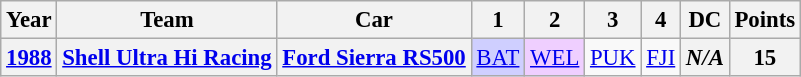<table class="wikitable" style="text-align:center; font-size:95%">
<tr>
<th>Year</th>
<th>Team</th>
<th>Car</th>
<th>1</th>
<th>2</th>
<th>3</th>
<th>4</th>
<th>DC</th>
<th>Points</th>
</tr>
<tr>
<th><a href='#'>1988</a></th>
<th> <a href='#'>Shell Ultra Hi Racing</a></th>
<th><a href='#'>Ford Sierra RS500</a></th>
<td style="background:#cfcfff;"><a href='#'>BAT</a><br></td>
<td style="background:#efcfff;"><a href='#'>WEL</a><br></td>
<td><a href='#'>PUK</a></td>
<td><a href='#'>FJI</a></td>
<th><em>N/A</em></th>
<th>15</th>
</tr>
</table>
